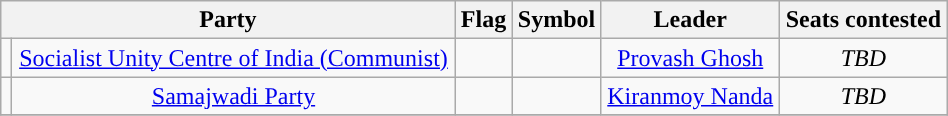<table class="wikitable" width="50%" style="text-align:center;">
<tr>
<th colspan="2">Party</th>
<th>Flag</th>
<th>Symbol</th>
<th>Leader</th>
<th>Seats contested</th>
</tr>
<tr>
<td></td>
<td><a href='#'>Socialist Unity Centre of India (Communist)</a></td>
<td></td>
<td></td>
<td><a href='#'>Provash Ghosh</a></td>
<td><em>TBD</em></td>
</tr>
<tr>
<td></td>
<td><a href='#'>Samajwadi Party</a></td>
<td></td>
<td></td>
<td><a href='#'>Kiranmoy Nanda</a></td>
<td><em>TBD</em></td>
</tr>
<tr>
</tr>
</table>
